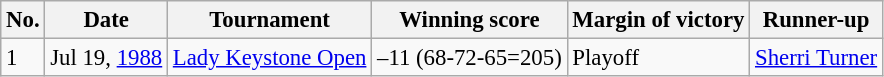<table class="wikitable" style="font-size:95%;">
<tr>
<th>No.</th>
<th>Date</th>
<th>Tournament</th>
<th>Winning score</th>
<th>Margin of victory</th>
<th>Runner-up</th>
</tr>
<tr>
<td>1</td>
<td>Jul 19, <a href='#'>1988</a></td>
<td><a href='#'>Lady Keystone Open</a></td>
<td>–11 (68-72-65=205)</td>
<td>Playoff</td>
<td> <a href='#'>Sherri Turner</a></td>
</tr>
</table>
